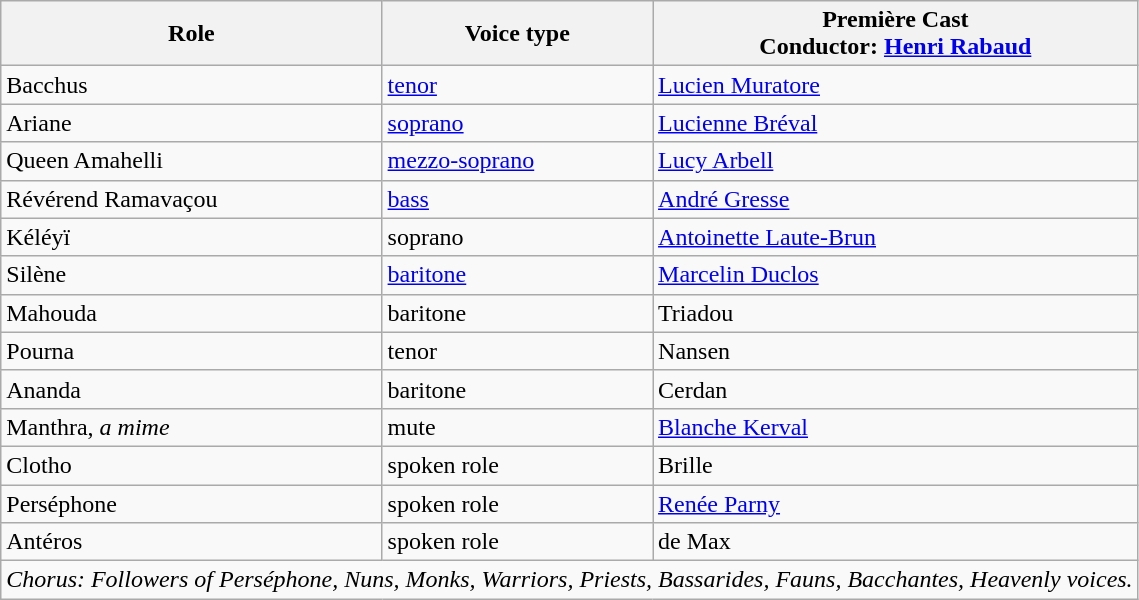<table class="wikitable">
<tr>
<th>Role</th>
<th>Voice type</th>
<th>Première Cast<br>Conductor: <a href='#'>Henri Rabaud</a></th>
</tr>
<tr>
<td>Bacchus</td>
<td><a href='#'>tenor</a></td>
<td><a href='#'>Lucien Muratore</a></td>
</tr>
<tr>
<td>Ariane</td>
<td><a href='#'>soprano</a></td>
<td><a href='#'>Lucienne Bréval</a></td>
</tr>
<tr>
<td>Queen Amahelli</td>
<td><a href='#'>mezzo-soprano</a></td>
<td><a href='#'>Lucy Arbell</a></td>
</tr>
<tr>
<td>Révérend Ramavaçou</td>
<td><a href='#'>bass</a></td>
<td><a href='#'>André Gresse</a></td>
</tr>
<tr>
<td>Kéléyï</td>
<td>soprano</td>
<td><a href='#'>Antoinette Laute-Brun</a></td>
</tr>
<tr>
<td>Silène</td>
<td><a href='#'>baritone</a></td>
<td><a href='#'>Marcelin Duclos</a></td>
</tr>
<tr>
<td>Mahouda</td>
<td>baritone</td>
<td>Triadou</td>
</tr>
<tr>
<td>Pourna</td>
<td>tenor</td>
<td>Nansen</td>
</tr>
<tr>
<td>Ananda</td>
<td>baritone</td>
<td>Cerdan</td>
</tr>
<tr>
<td>Manthra, <em>a mime</em></td>
<td>mute</td>
<td><a href='#'>Blanche Kerval</a></td>
</tr>
<tr>
<td>Clotho</td>
<td>spoken role</td>
<td>Brille</td>
</tr>
<tr>
<td>Perséphone</td>
<td>spoken role</td>
<td><a href='#'>Renée Parny</a></td>
</tr>
<tr>
<td>Antéros</td>
<td>spoken role</td>
<td>de Max</td>
</tr>
<tr>
<td colspan="3"><em>Chorus: Followers of Perséphone, Nuns, Monks, Warriors, Priests, Bassarides, Fauns, Bacchantes, Heavenly voices.</em></td>
</tr>
</table>
